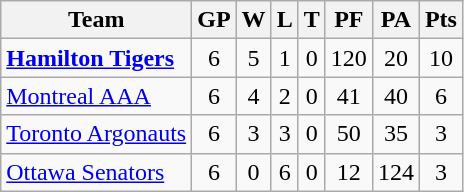<table class="wikitable">
<tr>
<th>Team</th>
<th>GP</th>
<th>W</th>
<th>L</th>
<th>T</th>
<th>PF</th>
<th>PA</th>
<th>Pts</th>
</tr>
<tr align="center">
<td align="left"><strong><a href='#'>Hamilton Tigers</a></strong></td>
<td>6</td>
<td>5</td>
<td>1</td>
<td>0</td>
<td>120</td>
<td>20</td>
<td>10</td>
</tr>
<tr align="center">
<td align="left"><a href='#'>Montreal AAA</a></td>
<td>6</td>
<td>4</td>
<td>2</td>
<td>0</td>
<td>41</td>
<td>40</td>
<td>6</td>
</tr>
<tr align="center">
<td align="left"><a href='#'>Toronto Argonauts</a></td>
<td>6</td>
<td>3</td>
<td>3</td>
<td>0</td>
<td>50</td>
<td>35</td>
<td>3</td>
</tr>
<tr align="center">
<td align="left"><a href='#'>Ottawa Senators</a></td>
<td>6</td>
<td>0</td>
<td>6</td>
<td>0</td>
<td>12</td>
<td>124</td>
<td>3</td>
</tr>
</table>
